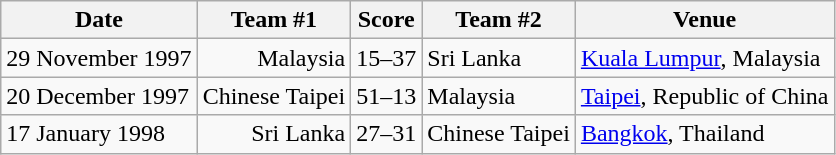<table class="wikitable">
<tr>
<th>Date</th>
<th>Team #1</th>
<th>Score</th>
<th>Team #2</th>
<th>Venue</th>
</tr>
<tr>
<td>29 November 1997</td>
<td align="right">Malaysia</td>
<td align="center">15–37</td>
<td>Sri Lanka</td>
<td><a href='#'>Kuala Lumpur</a>, Malaysia</td>
</tr>
<tr>
<td>20 December 1997</td>
<td align="right">Chinese Taipei</td>
<td align="center">51–13</td>
<td>Malaysia</td>
<td><a href='#'>Taipei</a>, Republic of China</td>
</tr>
<tr>
<td>17 January 1998</td>
<td align="right">Sri Lanka</td>
<td align="center">27–31</td>
<td>Chinese Taipei</td>
<td><a href='#'>Bangkok</a>, Thailand</td>
</tr>
</table>
